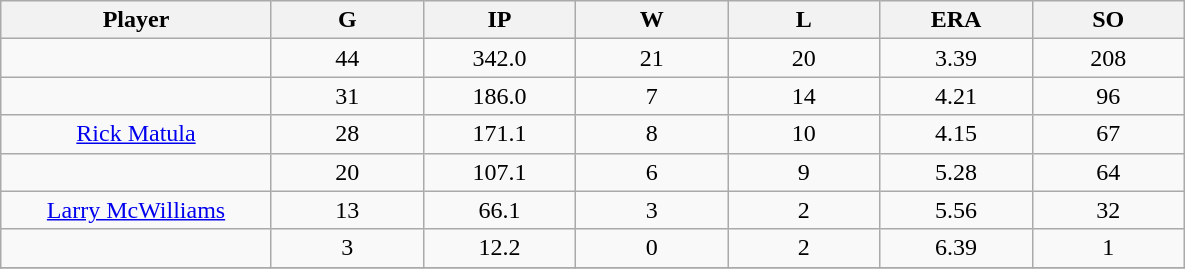<table class="wikitable sortable">
<tr>
<th bgcolor="#DDDDFF" width="16%">Player</th>
<th bgcolor="#DDDDFF" width="9%">G</th>
<th bgcolor="#DDDDFF" width="9%">IP</th>
<th bgcolor="#DDDDFF" width="9%">W</th>
<th bgcolor="#DDDDFF" width="9%">L</th>
<th bgcolor="#DDDDFF" width="9%">ERA</th>
<th bgcolor="#DDDDFF" width="9%">SO</th>
</tr>
<tr align="center">
<td></td>
<td>44</td>
<td>342.0</td>
<td>21</td>
<td>20</td>
<td>3.39</td>
<td>208</td>
</tr>
<tr align="center">
<td></td>
<td>31</td>
<td>186.0</td>
<td>7</td>
<td>14</td>
<td>4.21</td>
<td>96</td>
</tr>
<tr align="center">
<td><a href='#'>Rick Matula</a></td>
<td>28</td>
<td>171.1</td>
<td>8</td>
<td>10</td>
<td>4.15</td>
<td>67</td>
</tr>
<tr align=center>
<td></td>
<td>20</td>
<td>107.1</td>
<td>6</td>
<td>9</td>
<td>5.28</td>
<td>64</td>
</tr>
<tr align="center">
<td><a href='#'>Larry McWilliams</a></td>
<td>13</td>
<td>66.1</td>
<td>3</td>
<td>2</td>
<td>5.56</td>
<td>32</td>
</tr>
<tr align=center>
<td></td>
<td>3</td>
<td>12.2</td>
<td>0</td>
<td>2</td>
<td>6.39</td>
<td>1</td>
</tr>
<tr align="center">
</tr>
</table>
